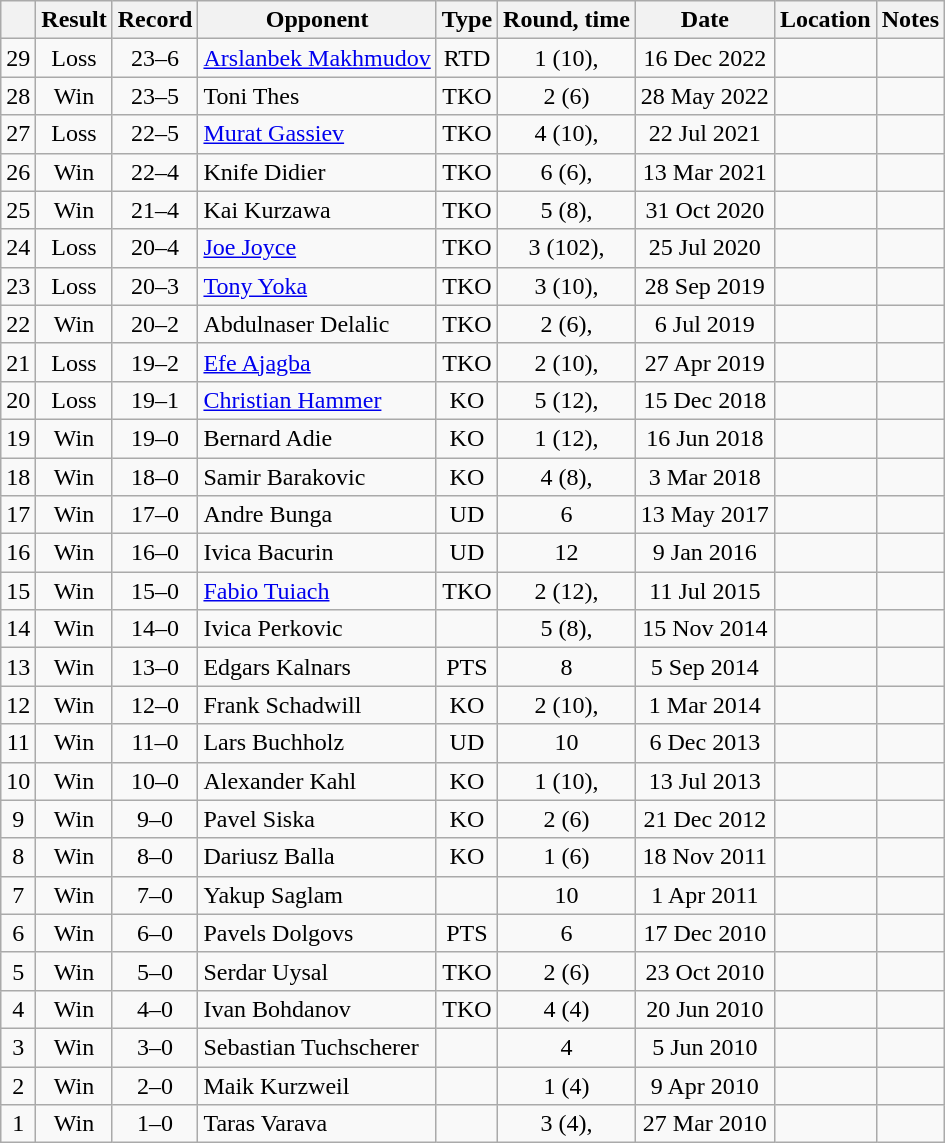<table class="wikitable" style="text-align:center">
<tr>
<th></th>
<th>Result</th>
<th>Record</th>
<th>Opponent</th>
<th>Type</th>
<th>Round, time</th>
<th>Date</th>
<th>Location</th>
<th>Notes</th>
</tr>
<tr>
<td>29</td>
<td>Loss</td>
<td>23–6</td>
<td style="text-align:left;"><a href='#'>Arslanbek Makhmudov</a></td>
<td>RTD</td>
<td>1 (10), </td>
<td>16 Dec 2022</td>
<td style="text-align:left;"></td>
<td style="text-align:left;"></td>
</tr>
<tr>
<td>28</td>
<td>Win</td>
<td>23–5</td>
<td style="text-align:left;">Toni Thes</td>
<td>TKO</td>
<td>2 (6)</td>
<td>28 May 2022</td>
<td style="text-align:left;"></td>
<td></td>
</tr>
<tr>
<td>27</td>
<td>Loss</td>
<td>22–5</td>
<td style="text-align:left;"><a href='#'>Murat Gassiev</a></td>
<td>TKO</td>
<td>4 (10), </td>
<td>22 Jul 2021</td>
<td style="text-align:left;"></td>
<td style="text-align:left;"></td>
</tr>
<tr>
<td>26</td>
<td>Win</td>
<td>22–4</td>
<td style="text-align:left;">Knife Didier</td>
<td>TKO</td>
<td>6 (6), </td>
<td>13 Mar 2021</td>
<td style="text-align:left;"></td>
<td></td>
</tr>
<tr>
<td>25</td>
<td>Win</td>
<td>21–4</td>
<td style="text-align:left;">Kai Kurzawa</td>
<td>TKO</td>
<td>5 (8), </td>
<td>31 Oct 2020</td>
<td style="text-align:left;"></td>
<td></td>
</tr>
<tr>
<td>24</td>
<td>Loss</td>
<td>20–4</td>
<td style="text-align:left;"><a href='#'>Joe Joyce</a></td>
<td>TKO</td>
<td>3 (102), </td>
<td>25 Jul 2020</td>
<td style="text-align:left;"></td>
<td></td>
</tr>
<tr>
<td>23</td>
<td>Loss</td>
<td>20–3</td>
<td style="text-align:left;"><a href='#'>Tony Yoka</a></td>
<td>TKO</td>
<td>3 (10), </td>
<td>28 Sep 2019</td>
<td style="text-align:left;"></td>
<td></td>
</tr>
<tr>
<td>22</td>
<td>Win</td>
<td>20–2</td>
<td style="text-align:left;">Abdulnaser Delalic</td>
<td>TKO</td>
<td>2 (6), </td>
<td>6 Jul 2019</td>
<td style="text-align:left;"></td>
<td></td>
</tr>
<tr>
<td>21</td>
<td>Loss</td>
<td>19–2</td>
<td style="text-align:left;"><a href='#'>Efe Ajagba</a></td>
<td>TKO</td>
<td>2 (10), </td>
<td>27 Apr 2019</td>
<td style="text-align:left;"></td>
<td></td>
</tr>
<tr>
<td>20</td>
<td>Loss</td>
<td>19–1</td>
<td style="text-align:left;"><a href='#'>Christian Hammer</a></td>
<td>KO</td>
<td>5 (12), </td>
<td>15 Dec 2018</td>
<td style="text-align:left;"></td>
<td style="text-align:left;"></td>
</tr>
<tr>
<td>19</td>
<td>Win</td>
<td>19–0</td>
<td style="text-align:left;">Bernard Adie</td>
<td>KO</td>
<td>1 (12), </td>
<td>16 Jun 2018</td>
<td style="text-align:left;"></td>
<td style="text-align:left;"></td>
</tr>
<tr>
<td>18</td>
<td>Win</td>
<td>18–0</td>
<td style="text-align:left;">Samir Barakovic</td>
<td>KO</td>
<td>4 (8), </td>
<td>3 Mar 2018</td>
<td style="text-align:left;"></td>
<td></td>
</tr>
<tr>
<td>17</td>
<td>Win</td>
<td>17–0</td>
<td style="text-align:left;">Andre Bunga</td>
<td>UD</td>
<td>6</td>
<td>13 May 2017</td>
<td style="text-align:left;"></td>
<td></td>
</tr>
<tr>
<td>16</td>
<td>Win</td>
<td>16–0</td>
<td style="text-align:left;">Ivica Bacurin</td>
<td>UD</td>
<td>12</td>
<td>9 Jan 2016</td>
<td style="text-align:left;"></td>
<td style="text-align:left;"></td>
</tr>
<tr>
<td>15</td>
<td>Win</td>
<td>15–0</td>
<td style="text-align:left;"><a href='#'>Fabio Tuiach</a></td>
<td>TKO</td>
<td>2 (12), </td>
<td>11 Jul 2015</td>
<td style="text-align:left;"></td>
<td style="text-align:left;"></td>
</tr>
<tr>
<td>14</td>
<td>Win</td>
<td>14–0</td>
<td style="text-align:left;">Ivica Perkovic</td>
<td></td>
<td>5 (8), </td>
<td>15 Nov 2014</td>
<td style="text-align:left;"></td>
<td></td>
</tr>
<tr>
<td>13</td>
<td>Win</td>
<td>13–0</td>
<td style="text-align:left;">Edgars Kalnars</td>
<td>PTS</td>
<td>8</td>
<td>5 Sep 2014</td>
<td style="text-align:left;"></td>
<td></td>
</tr>
<tr>
<td>12</td>
<td>Win</td>
<td>12–0</td>
<td style="text-align:left;">Frank Schadwill</td>
<td>KO</td>
<td>2 (10), </td>
<td>1 Mar 2014</td>
<td style="text-align:left;"></td>
<td></td>
</tr>
<tr>
<td>11</td>
<td>Win</td>
<td>11–0</td>
<td style="text-align:left;">Lars Buchholz</td>
<td>UD</td>
<td>10</td>
<td>6 Dec 2013</td>
<td style="text-align:left;"></td>
<td></td>
</tr>
<tr>
<td>10</td>
<td>Win</td>
<td>10–0</td>
<td style="text-align:left;">Alexander Kahl</td>
<td>KO</td>
<td>1 (10), </td>
<td>13 Jul 2013</td>
<td style="text-align:left;"></td>
<td></td>
</tr>
<tr>
<td>9</td>
<td>Win</td>
<td>9–0</td>
<td style="text-align:left;">Pavel Siska</td>
<td>KO</td>
<td>2 (6)</td>
<td>21 Dec 2012</td>
<td style="text-align:left;"></td>
<td></td>
</tr>
<tr>
<td>8</td>
<td>Win</td>
<td>8–0</td>
<td style="text-align:left;">Dariusz Balla</td>
<td>KO</td>
<td>1 (6)</td>
<td>18 Nov 2011</td>
<td style="text-align:left;"></td>
<td></td>
</tr>
<tr>
<td>7</td>
<td>Win</td>
<td>7–0</td>
<td style="text-align:left;">Yakup Saglam</td>
<td></td>
<td>10</td>
<td>1 Apr 2011</td>
<td style="text-align:left;"></td>
<td></td>
</tr>
<tr>
<td>6</td>
<td>Win</td>
<td>6–0</td>
<td style="text-align:left;">Pavels Dolgovs</td>
<td>PTS</td>
<td>6</td>
<td>17 Dec 2010</td>
<td style="text-align:left;"></td>
<td></td>
</tr>
<tr>
<td>5</td>
<td>Win</td>
<td>5–0</td>
<td style="text-align:left;">Serdar Uysal</td>
<td>TKO</td>
<td>2 (6)</td>
<td>23 Oct 2010</td>
<td style="text-align:left;"></td>
<td></td>
</tr>
<tr>
<td>4</td>
<td>Win</td>
<td>4–0</td>
<td style="text-align:left;">Ivan Bohdanov</td>
<td>TKO</td>
<td>4 (4)</td>
<td>20 Jun 2010</td>
<td style="text-align:left;"></td>
<td></td>
</tr>
<tr>
<td>3</td>
<td>Win</td>
<td>3–0</td>
<td style="text-align:left;">Sebastian Tuchscherer</td>
<td></td>
<td>4</td>
<td>5 Jun 2010</td>
<td style="text-align:left;"></td>
<td></td>
</tr>
<tr>
<td>2</td>
<td>Win</td>
<td>2–0</td>
<td style="text-align:left;">Maik Kurzweil</td>
<td></td>
<td>1 (4)</td>
<td>9 Apr 2010</td>
<td style="text-align:left;"></td>
<td></td>
</tr>
<tr>
<td>1</td>
<td>Win</td>
<td>1–0</td>
<td style="text-align:left;">Taras Varava</td>
<td></td>
<td>3 (4), </td>
<td>27 Mar 2010</td>
<td style="text-align:left;"></td>
<td></td>
</tr>
</table>
